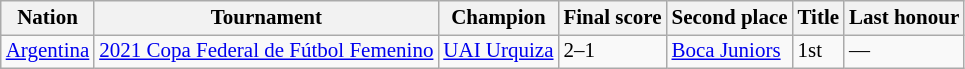<table class=wikitable style="font-size:14px">
<tr>
<th>Nation</th>
<th>Tournament</th>
<th>Champion</th>
<th>Final score</th>
<th>Second place</th>
<th data-sort-type="number">Title</th>
<th>Last honour</th>
</tr>
<tr>
<td> <a href='#'>Argentina</a></td>
<td><a href='#'>2021 Copa Federal de Fútbol Femenino</a></td>
<td><a href='#'>UAI Urquiza</a></td>
<td>2–1</td>
<td><a href='#'>Boca Juniors</a></td>
<td>1st</td>
<td>—</td>
</tr>
</table>
